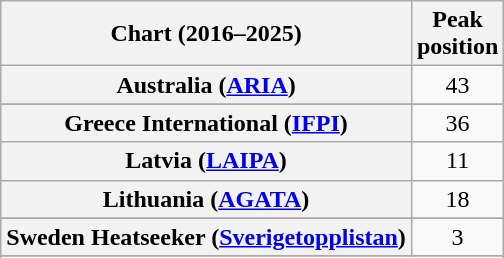<table class="wikitable sortable plainrowheaders">
<tr>
<th scope="col">Chart (2016–2025)</th>
<th scope="col">Peak<br>position</th>
</tr>
<tr>
<th scope=row>Australia (<a href='#'>ARIA</a>)</th>
<td align=center>43</td>
</tr>
<tr>
</tr>
<tr>
<th scope="row">Greece International (<a href='#'>IFPI</a>)</th>
<td align=center>36</td>
</tr>
<tr>
<th scope="row">Latvia (<a href='#'>LAIPA</a>)</th>
<td align="center">11</td>
</tr>
<tr>
<th scope="row">Lithuania (<a href='#'>AGATA</a>)</th>
<td align="center">18</td>
</tr>
<tr>
</tr>
<tr>
<th scope="row">Sweden Heatseeker (<a href='#'>Sverigetopplistan</a>)</th>
<td align="center">3</td>
</tr>
<tr>
</tr>
<tr>
</tr>
<tr>
</tr>
</table>
